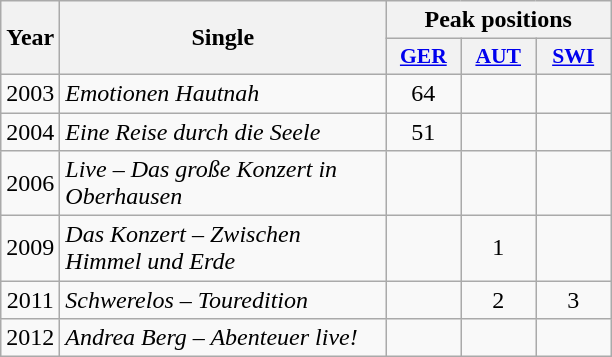<table class="wikitable">
<tr>
<th align="center" rowspan="2" width="10">Year</th>
<th align="center" rowspan="2" width="210">Single</th>
<th align="center" colspan="3" width="20">Peak positions</th>
</tr>
<tr>
<th scope="col" style="width:3em;font-size:90%;"><a href='#'>GER</a><br></th>
<th scope="col" style="width:3em;font-size:90%;"><a href='#'>AUT</a><br></th>
<th scope="col" style="width:3em;font-size:90%;"><a href='#'>SWI</a><br></th>
</tr>
<tr>
<td style="text-align:center;">2003</td>
<td><em>Emotionen Hautnah</em></td>
<td style="text-align:center;">64</td>
<td style="text-align:center;"></td>
<td style="text-align:center;"></td>
</tr>
<tr>
<td style="text-align:center;">2004</td>
<td><em>Eine Reise durch die Seele</em></td>
<td style="text-align:center;">51</td>
<td style="text-align:center;"></td>
<td style="text-align:center;"></td>
</tr>
<tr>
<td style="text-align:center;">2006</td>
<td><em>Live – Das große Konzert in Oberhausen</em></td>
<td style="text-align:center;"></td>
<td style="text-align:center;"></td>
<td style="text-align:center;"></td>
</tr>
<tr>
<td style="text-align:center;">2009</td>
<td><em>Das Konzert – Zwischen Himmel und Erde</em></td>
<td style="text-align:center;"></td>
<td style="text-align:center;">1</td>
<td style="text-align:center;"></td>
</tr>
<tr>
<td style="text-align:center;">2011</td>
<td><em>Schwerelos – Touredition</em></td>
<td style="text-align:center;"></td>
<td style="text-align:center;">2</td>
<td style="text-align:center;">3</td>
</tr>
<tr>
<td style="text-align:center;">2012</td>
<td><em>Andrea Berg – Abenteuer live!</em></td>
<td style="text-align:center;"></td>
<td style="text-align:center;"></td>
<td style="text-align:center;"></td>
</tr>
</table>
